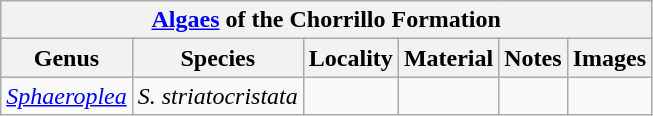<table class="wikitable" align="center">
<tr>
<th colspan="7" align="center"><a href='#'>Algaes</a> of the Chorrillo Formation</th>
</tr>
<tr>
<th>Genus</th>
<th>Species</th>
<th>Locality</th>
<th>Material</th>
<th>Notes</th>
<th>Images</th>
</tr>
<tr>
<td><em><a href='#'>Sphaeroplea</a></em></td>
<td><em>S. striatocristata</em></td>
<td></td>
<td></td>
<td></td>
<td></td>
</tr>
</table>
